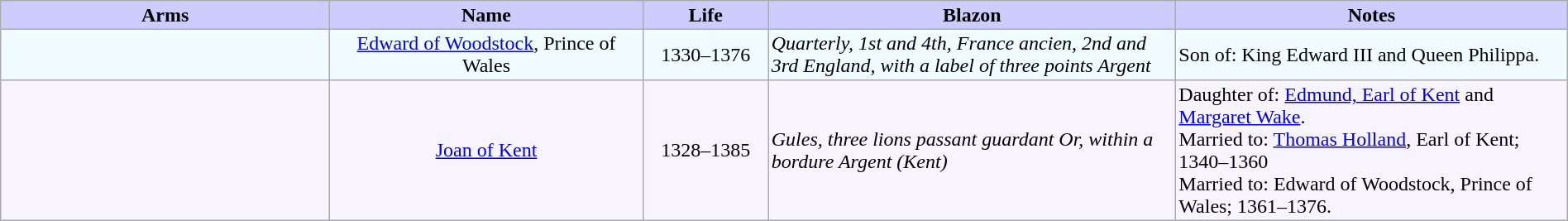<table width="100%" border="1" cellpadding="2" cellspacing="0" style="margin: 0.5em 0.3em 0.5em 0; background: #f9f9f9; border: 1px #aaa solid; border-collapse: collapse;">
<tr>
<th width="21%" bgcolor = "#ccccff">Arms</th>
<th width="20%" bgcolor = "#ccccff">Name</th>
<th width="8%" bgcolor = "#ccccff">Life</th>
<th width="26%" bgcolor = "#ccccff">Blazon</th>
<th width="26%" bgcolor = "#ccccff">Notes</th>
</tr>
<tr bgcolor=f0fcff>
<td align="center"> </td>
<td align="center"><a href='#'>Edward of Woodstock</a>, Prince of Wales</td>
<td align="center">1330–1376</td>
<td><em>Quarterly, 1st and 4th, France ancien, 2nd and 3rd England, with a label of three points Argent</em></td>
<td>Son of: King Edward III and Queen Philippa.</td>
</tr>
<tr bgcolor=f8f4ff>
<td align="center"></td>
<td align="center"><a href='#'>Joan of Kent</a></td>
<td align="center">1328–1385</td>
<td><em>Gules, three lions passant guardant Or, within a bordure Argent (Kent)</em></td>
<td>Daughter of: <a href='#'>Edmund, Earl of Kent</a> and <a href='#'>Margaret Wake</a>.<br>Married to: <a href='#'>Thomas Holland</a>, Earl of Kent; 1340–1360<br>Married to: Edward of Woodstock, Prince of Wales; 1361–1376.</td>
</tr>
</table>
